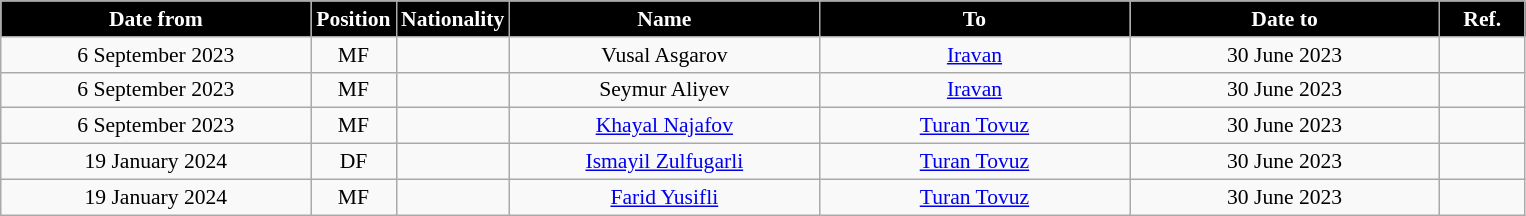<table class="wikitable" style="text-align:center; font-size:90%; ">
<tr>
<th style="background:#000000; color:#fff; width:200px;">Date from</th>
<th style="background:#000000; color:#fff; width:50px;">Position</th>
<th style="background:#000000; color:#fff; width:50px;">Nationality</th>
<th style="background:#000000; color:#fff; width:200px;">Name</th>
<th style="background:#000000; color:#fff; width:200px;">To</th>
<th style="background:#000000; color:#fff; width:200px;">Date to</th>
<th style="background:#000000; color:#fff; width:50px;">Ref.</th>
</tr>
<tr>
<td>6 September 2023</td>
<td>MF</td>
<td></td>
<td>Vusal Asgarov</td>
<td><a href='#'>Iravan</a></td>
<td>30 June 2023</td>
<td></td>
</tr>
<tr>
<td>6 September 2023</td>
<td>MF</td>
<td></td>
<td>Seymur Aliyev</td>
<td><a href='#'>Iravan</a></td>
<td>30 June 2023</td>
<td></td>
</tr>
<tr>
<td>6 September 2023</td>
<td>MF</td>
<td></td>
<td><a href='#'>Khayal Najafov</a></td>
<td><a href='#'>Turan Tovuz</a></td>
<td>30 June 2023</td>
<td></td>
</tr>
<tr>
<td>19 January 2024</td>
<td>DF</td>
<td></td>
<td><a href='#'>Ismayil Zulfugarli</a></td>
<td><a href='#'>Turan Tovuz</a></td>
<td>30 June 2023</td>
<td></td>
</tr>
<tr>
<td>19 January 2024</td>
<td>MF</td>
<td></td>
<td><a href='#'>Farid Yusifli</a></td>
<td><a href='#'>Turan Tovuz</a></td>
<td>30 June 2023</td>
<td></td>
</tr>
</table>
